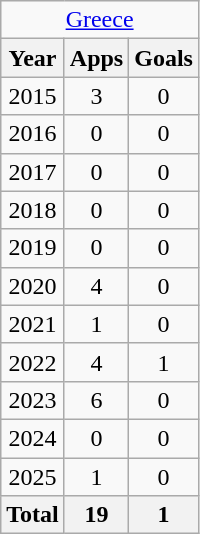<table class="wikitable" style="text-align:center">
<tr>
<td colspan=4><a href='#'>Greece</a></td>
</tr>
<tr>
<th>Year</th>
<th>Apps</th>
<th>Goals</th>
</tr>
<tr>
<td>2015</td>
<td>3</td>
<td>0</td>
</tr>
<tr>
<td>2016</td>
<td>0</td>
<td>0</td>
</tr>
<tr>
<td>2017</td>
<td>0</td>
<td>0</td>
</tr>
<tr>
<td>2018</td>
<td>0</td>
<td>0</td>
</tr>
<tr>
<td>2019</td>
<td>0</td>
<td>0</td>
</tr>
<tr>
<td>2020</td>
<td>4</td>
<td>0</td>
</tr>
<tr>
<td>2021</td>
<td>1</td>
<td>0</td>
</tr>
<tr>
<td>2022</td>
<td>4</td>
<td>1</td>
</tr>
<tr>
<td>2023</td>
<td>6</td>
<td>0</td>
</tr>
<tr>
<td>2024</td>
<td>0</td>
<td>0</td>
</tr>
<tr>
<td>2025</td>
<td>1</td>
<td>0</td>
</tr>
<tr>
<th>Total</th>
<th>19</th>
<th>1</th>
</tr>
</table>
